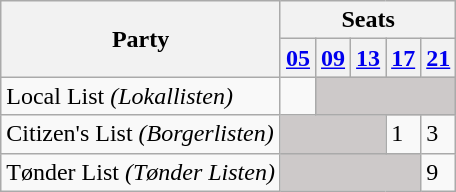<table class="wikitable">
<tr>
<th rowspan=2>Party</th>
<th colspan=11>Seats</th>
</tr>
<tr>
<th><a href='#'>05</a></th>
<th><a href='#'>09</a></th>
<th><a href='#'>13</a></th>
<th><a href='#'>17</a></th>
<th><a href='#'>21</a></th>
</tr>
<tr>
<td>Local List <em>(Lokallisten)</em></td>
<td></td>
<td style="background:#CDC9C9;" colspan=4></td>
</tr>
<tr>
<td>Citizen's List <em>(Borgerlisten)</em></td>
<td style="background:#CDC9C9;" colspan=3></td>
<td>1</td>
<td>3</td>
</tr>
<tr>
<td>Tønder List <em>(Tønder Listen)</em></td>
<td style="background:#CDC9C9;" colspan=4></td>
<td>9</td>
</tr>
</table>
